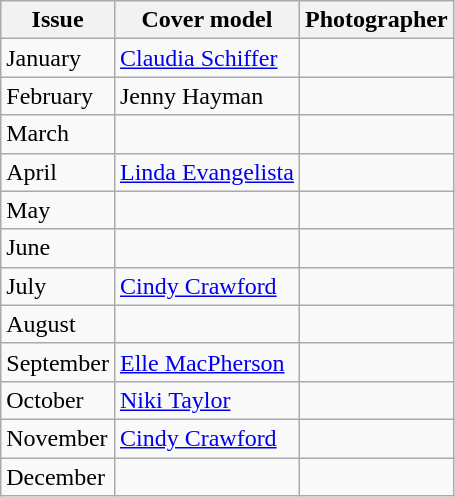<table class="sortable wikitable">
<tr>
<th>Issue</th>
<th>Cover model</th>
<th>Photographer</th>
</tr>
<tr>
<td>January</td>
<td><a href='#'>Claudia Schiffer</a></td>
<td></td>
</tr>
<tr>
<td>February</td>
<td>Jenny Hayman</td>
<td></td>
</tr>
<tr>
<td>March</td>
<td></td>
<td></td>
</tr>
<tr>
<td>April</td>
<td><a href='#'>Linda Evangelista</a></td>
<td></td>
</tr>
<tr>
<td>May</td>
<td></td>
<td></td>
</tr>
<tr>
<td>June</td>
<td></td>
<td></td>
</tr>
<tr>
<td>July</td>
<td><a href='#'>Cindy Crawford</a></td>
<td></td>
</tr>
<tr>
<td>August</td>
<td></td>
<td></td>
</tr>
<tr>
<td>September</td>
<td><a href='#'>Elle MacPherson</a></td>
<td></td>
</tr>
<tr>
<td>October</td>
<td><a href='#'>Niki Taylor</a></td>
<td></td>
</tr>
<tr>
<td>November</td>
<td><a href='#'>Cindy Crawford</a></td>
<td></td>
</tr>
<tr>
<td>December</td>
<td></td>
<td></td>
</tr>
</table>
